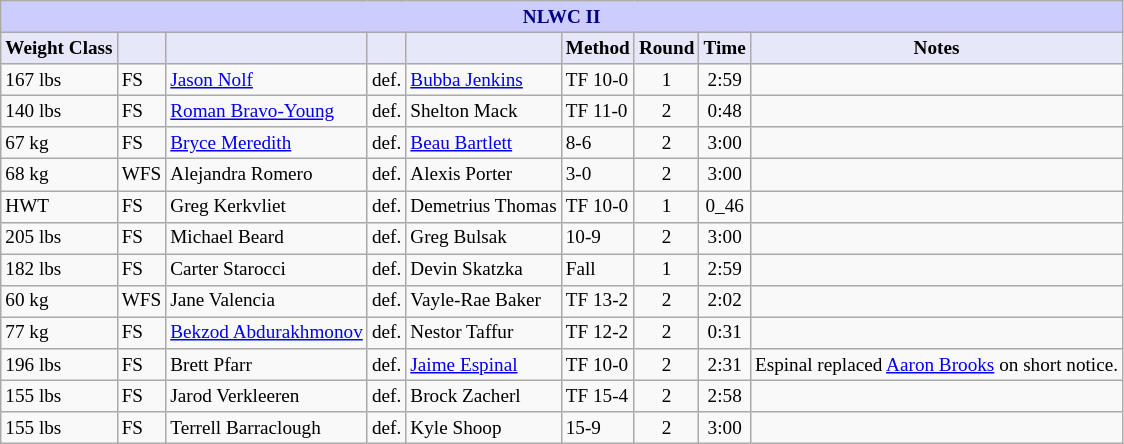<table class="wikitable" style="font-size: 80%;">
<tr>
<th colspan="9" style="background-color: #ccf; color: #000080; text-align: center;"><strong>NLWC II</strong></th>
</tr>
<tr>
<th colspan="1" style="background-color: #E6E8FA; color: #000000; text-align: center;">Weight Class</th>
<th colspan="1" style="background-color: #E6E8FA; color: #000000; text-align: center;"></th>
<th colspan="1" style="background-color: #E6E8FA; color: #000000; text-align: center;"></th>
<th colspan="1" style="background-color: #E6E8FA; color: #000000; text-align: center;"></th>
<th colspan="1" style="background-color: #E6E8FA; color: #000000; text-align: center;"></th>
<th colspan="1" style="background-color: #E6E8FA; color: #000000; text-align: center;">Method</th>
<th colspan="1" style="background-color: #E6E8FA; color: #000000; text-align: center;">Round</th>
<th colspan="1" style="background-color: #E6E8FA; color: #000000; text-align: center;">Time</th>
<th colspan="1" style="background-color: #E6E8FA; color: #000000; text-align: center;">Notes</th>
</tr>
<tr>
<td>167 lbs</td>
<td>FS</td>
<td> <a href='#'>Jason Nolf</a></td>
<td>def.</td>
<td> <a href='#'>Bubba Jenkins</a></td>
<td>TF 10-0</td>
<td align=center>1</td>
<td align=center>2:59</td>
<td></td>
</tr>
<tr>
<td>140 lbs</td>
<td>FS</td>
<td> <a href='#'>Roman Bravo-Young</a></td>
<td>def.</td>
<td> Shelton Mack</td>
<td>TF 11-0</td>
<td align=center>2</td>
<td align=center>0:48</td>
<td></td>
</tr>
<tr>
<td>67 kg</td>
<td>FS</td>
<td> <a href='#'>Bryce Meredith</a></td>
<td>def.</td>
<td> <a href='#'>Beau Bartlett</a></td>
<td>8-6</td>
<td align=center>2</td>
<td align=center>3:00</td>
<td></td>
</tr>
<tr>
<td>68 kg</td>
<td>WFS</td>
<td> Alejandra Romero</td>
<td>def.</td>
<td> Alexis Porter</td>
<td>3-0</td>
<td align=center>2</td>
<td align=center>3:00</td>
<td></td>
</tr>
<tr>
<td>HWT</td>
<td>FS</td>
<td> Greg Kerkvliet</td>
<td>def.</td>
<td> Demetrius Thomas</td>
<td>TF 10-0</td>
<td align=center>1</td>
<td align=center>0_46</td>
<td></td>
</tr>
<tr>
<td>205 lbs</td>
<td>FS</td>
<td> Michael Beard</td>
<td>def.</td>
<td> Greg Bulsak</td>
<td>10-9</td>
<td align=center>2</td>
<td align=center>3:00</td>
<td></td>
</tr>
<tr>
<td>182 lbs</td>
<td>FS</td>
<td> Carter Starocci</td>
<td>def.</td>
<td> Devin Skatzka</td>
<td>Fall</td>
<td align=center>1</td>
<td align=center>2:59</td>
<td></td>
</tr>
<tr>
<td>60 kg</td>
<td>WFS</td>
<td> Jane Valencia</td>
<td>def.</td>
<td> Vayle-Rae Baker</td>
<td>TF 13-2</td>
<td align=center>2</td>
<td align=center>2:02</td>
<td></td>
</tr>
<tr>
<td>77 kg</td>
<td>FS</td>
<td> <a href='#'>Bekzod Abdurakhmonov</a></td>
<td>def.</td>
<td> Nestor Taffur</td>
<td>TF 12-2</td>
<td align=center>2</td>
<td align=center>0:31</td>
<td></td>
</tr>
<tr>
<td>196 lbs</td>
<td>FS</td>
<td> Brett Pfarr</td>
<td>def.</td>
<td> <a href='#'>Jaime Espinal</a></td>
<td>TF 10-0</td>
<td align=center>2</td>
<td align=center>2:31</td>
<td>Espinal replaced <a href='#'>Aaron Brooks</a> on short notice.</td>
</tr>
<tr>
<td>155 lbs</td>
<td>FS</td>
<td> Jarod Verkleeren</td>
<td>def.</td>
<td> Brock Zacherl</td>
<td>TF 15-4</td>
<td align=center>2</td>
<td align=center>2:58</td>
<td></td>
</tr>
<tr>
<td>155 lbs</td>
<td>FS</td>
<td> Terrell Barraclough</td>
<td>def.</td>
<td> Kyle Shoop</td>
<td>15-9</td>
<td align=center>2</td>
<td align=center>3:00</td>
<td></td>
</tr>
</table>
